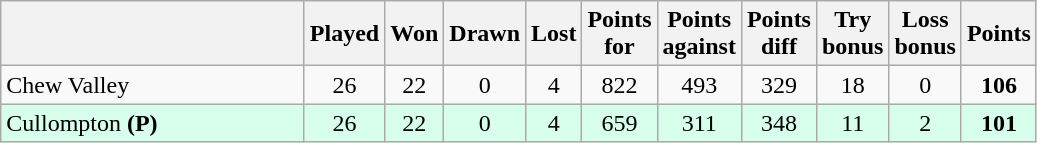<table class="wikitable" style="text-align:center">
<tr>
<th bgcolor="#efefef" width="195"></th>
<th bgcolor="#efefef" width="20">Played</th>
<th bgcolor="#efefef" width="20">Won</th>
<th bgcolor="#efefef" width="20">Drawn</th>
<th bgcolor="#efefef" width="20">Lost</th>
<th bgcolor="#efefef" width="20">Points for</th>
<th bgcolor="#efefef" width="20">Points against</th>
<th bgcolor="#efefef" width="20">Points diff</th>
<th bgcolor="#efefef" width="20">Try bonus</th>
<th bgcolor="#efefef" width="20">Loss bonus</th>
<th bgcolor="#efefef" width="20">Points</th>
</tr>
<tr>
<td style="text-align:left;">Chew Valley</td>
<td>26</td>
<td>22</td>
<td>0</td>
<td>4</td>
<td>822</td>
<td>493</td>
<td>329</td>
<td>18</td>
<td>0</td>
<td><strong>106</strong></td>
</tr>
<tr bgcolor=#d8ffeb align=center>
<td align=left>Cullompton <strong>(P)</strong></td>
<td>26</td>
<td>22</td>
<td>0</td>
<td>4</td>
<td>659</td>
<td>311</td>
<td>348</td>
<td>11</td>
<td>2</td>
<td><strong>101</strong></td>
</tr>
</table>
